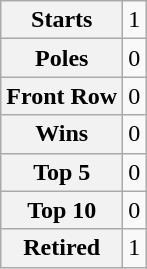<table class="wikitable" style="text-align:center">
<tr>
<th>Starts</th>
<td>1</td>
</tr>
<tr>
<th>Poles</th>
<td>0</td>
</tr>
<tr>
<th>Front Row</th>
<td>0</td>
</tr>
<tr>
<th>Wins</th>
<td>0</td>
</tr>
<tr>
<th>Top 5</th>
<td>0</td>
</tr>
<tr>
<th>Top 10</th>
<td>0</td>
</tr>
<tr>
<th>Retired</th>
<td>1</td>
</tr>
</table>
